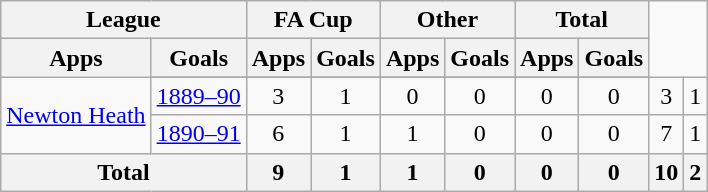<table class="wikitable" style="text-align:center">
<tr>
<th colspan="2">League</th>
<th colspan="2">FA Cup</th>
<th colspan="2">Other</th>
<th colspan="2">Total</th>
</tr>
<tr>
<th>Apps</th>
<th>Goals</th>
<th>Apps</th>
<th>Goals</th>
<th>Apps</th>
<th>Goals</th>
<th>Apps</th>
<th>Goals</th>
</tr>
<tr>
<td rowspan="3"><a href='#'>Newton Heath</a></td>
</tr>
<tr>
<td><a href='#'>1889–90</a></td>
<td>3</td>
<td>1</td>
<td>0</td>
<td>0</td>
<td>0</td>
<td>0</td>
<td>3</td>
<td>1</td>
</tr>
<tr>
<td><a href='#'>1890–91</a></td>
<td>6</td>
<td>1</td>
<td>1</td>
<td>0</td>
<td>0</td>
<td>0</td>
<td>7</td>
<td>1</td>
</tr>
<tr>
<th colspan="2">Total</th>
<th>9</th>
<th>1</th>
<th>1</th>
<th>0</th>
<th>0</th>
<th>0</th>
<th>10</th>
<th>2</th>
</tr>
</table>
